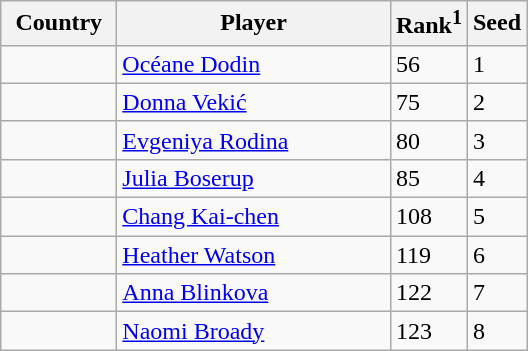<table class="sortable wikitable">
<tr>
<th width="70">Country</th>
<th width="175">Player</th>
<th>Rank<sup>1</sup></th>
<th>Seed</th>
</tr>
<tr>
<td></td>
<td><a href='#'>Océane Dodin</a></td>
<td>56</td>
<td>1</td>
</tr>
<tr>
<td></td>
<td><a href='#'>Donna Vekić</a></td>
<td>75</td>
<td>2</td>
</tr>
<tr>
<td></td>
<td><a href='#'>Evgeniya Rodina</a></td>
<td>80</td>
<td>3</td>
</tr>
<tr>
<td></td>
<td><a href='#'>Julia Boserup</a></td>
<td>85</td>
<td>4</td>
</tr>
<tr>
<td></td>
<td><a href='#'>Chang Kai-chen</a></td>
<td>108</td>
<td>5</td>
</tr>
<tr>
<td></td>
<td><a href='#'>Heather Watson</a></td>
<td>119</td>
<td>6</td>
</tr>
<tr>
<td></td>
<td><a href='#'>Anna Blinkova</a></td>
<td>122</td>
<td>7</td>
</tr>
<tr>
<td></td>
<td><a href='#'>Naomi Broady</a></td>
<td>123</td>
<td>8</td>
</tr>
</table>
